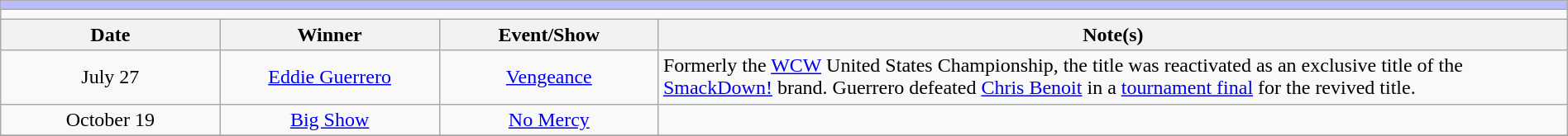<table class="wikitable" style="text-align:center; width:100%;">
<tr style="background:#BBF;">
<td colspan="5"></td>
</tr>
<tr>
<td colspan="5"><strong></strong></td>
</tr>
<tr>
<th width=14%>Date</th>
<th width=14%>Winner</th>
<th width=14%>Event/Show</th>
<th width=58%>Note(s)</th>
</tr>
<tr>
<td>July 27</td>
<td><a href='#'>Eddie Guerrero</a></td>
<td><a href='#'>Vengeance</a></td>
<td align=left>Formerly the <a href='#'>WCW</a> United States Championship, the title was reactivated as an exclusive title of the <a href='#'>SmackDown!</a> brand. Guerrero defeated <a href='#'>Chris Benoit</a> in a <a href='#'>tournament final</a> for the revived title.</td>
</tr>
<tr>
<td>October 19</td>
<td><a href='#'>Big Show</a></td>
<td><a href='#'>No Mercy</a></td>
<td></td>
</tr>
<tr>
</tr>
</table>
